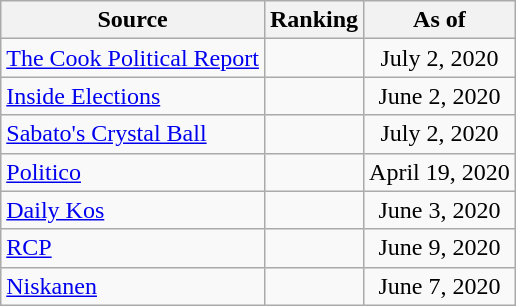<table class="wikitable" style="text-align:center">
<tr>
<th>Source</th>
<th>Ranking</th>
<th>As of</th>
</tr>
<tr>
<td align=left><a href='#'>The Cook Political Report</a></td>
<td></td>
<td>July 2, 2020</td>
</tr>
<tr>
<td align=left><a href='#'>Inside Elections</a></td>
<td></td>
<td>June 2, 2020</td>
</tr>
<tr>
<td align=left><a href='#'>Sabato's Crystal Ball</a></td>
<td></td>
<td>July 2, 2020</td>
</tr>
<tr>
<td align="left"><a href='#'>Politico</a></td>
<td></td>
<td>April 19, 2020</td>
</tr>
<tr>
<td align="left"><a href='#'>Daily Kos</a></td>
<td></td>
<td>June 3, 2020</td>
</tr>
<tr>
<td align="left"><a href='#'>RCP</a></td>
<td></td>
<td>June 9, 2020</td>
</tr>
<tr>
<td align="left"><a href='#'>Niskanen</a></td>
<td></td>
<td>June 7, 2020</td>
</tr>
</table>
